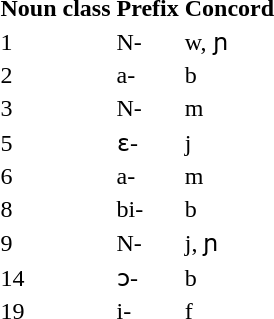<table>
<tr>
<th>Noun class</th>
<th>Prefix</th>
<th>Concord</th>
</tr>
<tr>
<td>1</td>
<td>N-</td>
<td>w, ɲ</td>
</tr>
<tr>
<td>2</td>
<td>a-</td>
<td>b</td>
</tr>
<tr>
<td>3</td>
<td>N-</td>
<td>m</td>
</tr>
<tr>
<td>5</td>
<td>ɛ-</td>
<td>j</td>
</tr>
<tr>
<td>6</td>
<td>a-</td>
<td>m</td>
</tr>
<tr>
<td>8</td>
<td>bi-</td>
<td>b</td>
</tr>
<tr>
<td>9</td>
<td>N-</td>
<td>j, ɲ</td>
</tr>
<tr>
<td>14</td>
<td>ɔ-</td>
<td>b</td>
</tr>
<tr>
<td>19</td>
<td>i-</td>
<td>f</td>
</tr>
</table>
